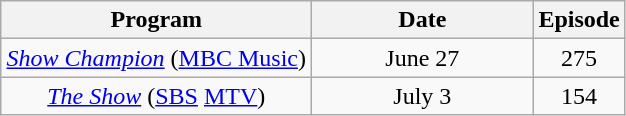<table class="wikitable" style="text-align:center">
<tr>
<th width="200">Program</th>
<th width="140">Date</th>
<th width="50">Episode</th>
</tr>
<tr>
<td><em><a href='#'>Show Champion</a></em> (<a href='#'>MBC Music</a>)</td>
<td>June 27</td>
<td>275</td>
</tr>
<tr>
<td><em><a href='#'>The Show</a></em> (<a href='#'>SBS</a> <a href='#'>MTV</a>)</td>
<td>July 3</td>
<td>154</td>
</tr>
</table>
